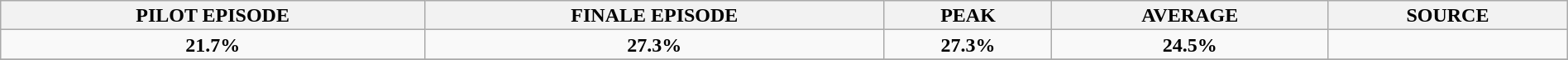<table class="wikitable" style="text-align:center; background:#f9f9f9; line-height:16px; width:100%">
<tr>
<th>PILOT EPISODE</th>
<th>FINALE EPISODE</th>
<th>PEAK</th>
<th>AVERAGE</th>
<th>SOURCE</th>
</tr>
<tr>
<td><strong>21.7%</strong></td>
<td><strong>27.3%</strong></td>
<td><strong>27.3%</strong></td>
<td><strong>24.5%</strong></td>
<td></td>
</tr>
<tr>
</tr>
</table>
